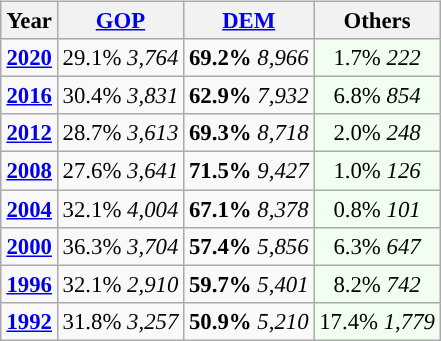<table class="wikitable" class="toccolours" style="float:right; margin:1em 0 1em 1em; font-size:95%;">
<tr>
<th>Year</th>
<th><a href='#'>GOP</a></th>
<th><a href='#'>DEM</a></th>
<th>Others</th>
</tr>
<tr>
<td style="text-align:center; "><strong><a href='#'>2020</a></strong></td>
<td style="text-align:center; ">29.1% <em>3,764</em></td>
<td style="text-align:center; "><strong>69.2%</strong> <em>8,966</em></td>
<td style="text-align:center; background:honeyDew;">1.7% <em>222</em></td>
</tr>
<tr>
<td style="text-align:center; "><strong><a href='#'>2016</a></strong></td>
<td style="text-align:center; ">30.4% <em>3,831</em></td>
<td style="text-align:center; "><strong>62.9%</strong> <em>7,932</em></td>
<td style="text-align:center; background:honeyDew;">6.8% <em>854</em></td>
</tr>
<tr>
<td style="text-align:center; "><strong><a href='#'>2012</a></strong></td>
<td style="text-align:center; ">28.7% <em>3,613</em></td>
<td style="text-align:center; "><strong>69.3%</strong> <em>8,718</em></td>
<td style="text-align:center; background:honeyDew;">2.0% <em>248</em></td>
</tr>
<tr>
<td style="text-align:center; "><strong><a href='#'>2008</a></strong></td>
<td style="text-align:center; ">27.6% <em>3,641</em></td>
<td style="text-align:center; "><strong>71.5%</strong> <em>9,427</em></td>
<td style="text-align:center; background:honeyDew;">1.0% <em>126</em></td>
</tr>
<tr>
<td style="text-align:center; "><strong><a href='#'>2004</a></strong></td>
<td style="text-align:center; ">32.1% <em>4,004</em></td>
<td style="text-align:center; "><strong>67.1%</strong> <em>8,378</em></td>
<td style="text-align:center; background:honeyDew;">0.8% <em>101</em></td>
</tr>
<tr>
<td style="text-align:center; "><strong><a href='#'>2000</a></strong></td>
<td style="text-align:center; ">36.3% <em>3,704</em></td>
<td style="text-align:center; "><strong>57.4%</strong> <em>5,856</em></td>
<td style="text-align:center; background:honeyDew;">6.3% <em>647</em></td>
</tr>
<tr>
<td style="text-align:center; "><strong><a href='#'>1996</a></strong></td>
<td style="text-align:center; ">32.1% <em>2,910</em></td>
<td style="text-align:center; "><strong>59.7%</strong> <em>5,401</em></td>
<td style="text-align:center; background:honeyDew;">8.2% <em>742</em></td>
</tr>
<tr>
<td style="text-align:center; "><strong><a href='#'>1992</a></strong></td>
<td style="text-align:center; ">31.8% <em>3,257</em></td>
<td style="text-align:center; "><strong>50.9%</strong> <em>5,210</em></td>
<td style="text-align:center; background:honeyDew;">17.4% <em>1,779</em></td>
</tr>
</table>
